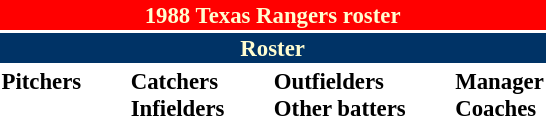<table class="toccolours" style="font-size: 95%;">
<tr>
<th colspan="10" style="background-color: red; color: #FFFDD0; text-align: center;">1988 Texas Rangers roster</th>
</tr>
<tr>
<td colspan="10" style="background-color: #003366; color: #FFFDD0; text-align: center;"><strong>Roster</strong></td>
</tr>
<tr>
<td valign="top"><strong>Pitchers</strong><br>


















</td>
<td width="25px"></td>
<td valign="top"><strong>Catchers</strong><br>




<strong>Infielders</strong>





</td>
<td width="25px"></td>
<td valign="top"><strong>Outfielders</strong><br>








<strong>Other batters</strong>
</td>
<td width="25px"></td>
<td valign="top"><strong>Manager</strong><br>
<strong>Coaches</strong>





</td>
</tr>
<tr>
</tr>
</table>
